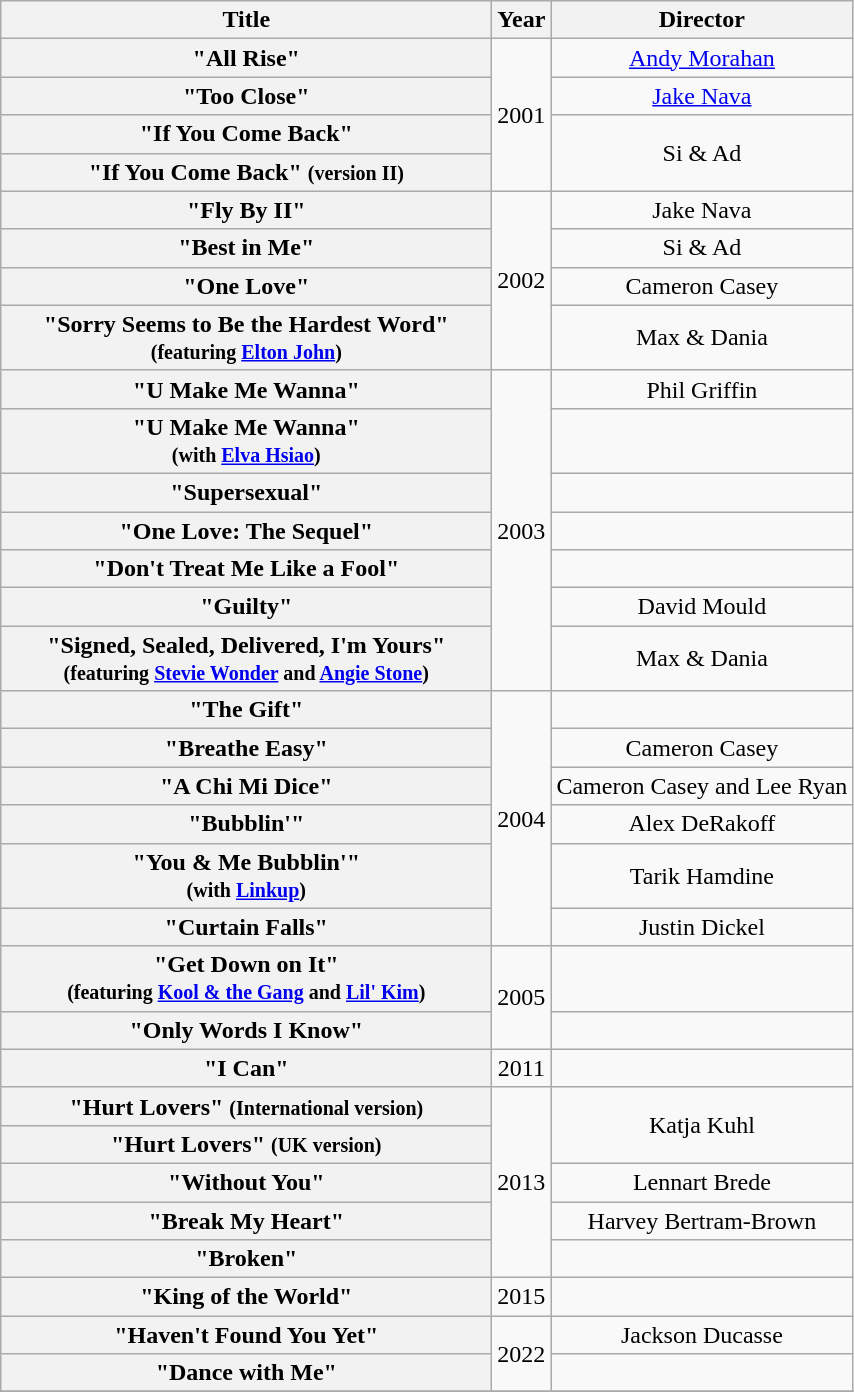<table class="wikitable plainrowheaders" style="text-align:center;" border="1">
<tr>
<th scope="col" style="width:20em;">Title</th>
<th scope="col">Year</th>
<th scope="col">Director</th>
</tr>
<tr>
<th scope="row">"All Rise"</th>
<td rowspan="4">2001</td>
<td><a href='#'>Andy Morahan</a></td>
</tr>
<tr>
<th scope="row">"Too Close"</th>
<td><a href='#'>Jake Nava</a></td>
</tr>
<tr>
<th scope="row">"If You Come Back"</th>
<td rowspan="2">Si & Ad</td>
</tr>
<tr>
<th scope="row">"If You Come Back" <small>(version II)</small></th>
</tr>
<tr>
<th scope="row">"Fly By II"</th>
<td rowspan="4">2002</td>
<td>Jake Nava</td>
</tr>
<tr>
<th scope="row">"Best in Me"</th>
<td>Si & Ad</td>
</tr>
<tr>
<th scope="row">"One Love"</th>
<td>Cameron Casey</td>
</tr>
<tr>
<th scope="row">"Sorry Seems to Be the Hardest Word"<br><small>(featuring <a href='#'>Elton John</a>)</small></th>
<td>Max & Dania</td>
</tr>
<tr>
<th scope="row">"U Make Me Wanna"</th>
<td rowspan="7">2003</td>
<td>Phil Griffin</td>
</tr>
<tr>
<th scope="row">"U Make Me Wanna"<br><small>(with <a href='#'>Elva Hsiao</a>)</small></th>
<td></td>
</tr>
<tr>
<th scope="row">"Supersexual"</th>
<td></td>
</tr>
<tr>
<th scope="row">"One Love: The Sequel"</th>
<td></td>
</tr>
<tr>
<th scope="row">"Don't Treat Me Like a Fool"</th>
<td></td>
</tr>
<tr>
<th scope="row">"Guilty"</th>
<td>David Mould</td>
</tr>
<tr>
<th scope="row">"Signed, Sealed, Delivered, I'm Yours"<br><small>(featuring <a href='#'>Stevie Wonder</a> and <a href='#'>Angie Stone</a>)</small></th>
<td>Max & Dania</td>
</tr>
<tr>
<th scope="row">"The Gift"</th>
<td rowspan="6">2004</td>
<td></td>
</tr>
<tr>
<th scope="row">"Breathe Easy"</th>
<td>Cameron Casey</td>
</tr>
<tr>
<th scope="row">"A Chi Mi Dice"</th>
<td>Cameron Casey and Lee Ryan</td>
</tr>
<tr>
<th scope="row">"Bubblin'"</th>
<td>Alex DeRakoff</td>
</tr>
<tr>
<th scope="row">"You & Me Bubblin'"<br><small>(with <a href='#'>Linkup</a>)</small></th>
<td>Tarik Hamdine</td>
</tr>
<tr>
<th scope="row">"Curtain Falls"</th>
<td>Justin Dickel</td>
</tr>
<tr>
<th scope="row">"Get Down on It"<br><small>(featuring <a href='#'>Kool & the Gang</a> and <a href='#'>Lil' Kim</a>)</small></th>
<td rowspan="2">2005</td>
<td></td>
</tr>
<tr>
<th scope="row">"Only Words I Know"</th>
<td></td>
</tr>
<tr>
<th scope="row">"I Can"</th>
<td>2011</td>
<td></td>
</tr>
<tr>
<th scope="row">"Hurt Lovers" <small>(International version)</small></th>
<td rowspan="5">2013</td>
<td rowspan="2">Katja Kuhl</td>
</tr>
<tr>
<th scope="row">"Hurt Lovers" <small>(UK version)</small></th>
</tr>
<tr>
<th scope="row">"Without You"</th>
<td>Lennart Brede</td>
</tr>
<tr>
<th scope="row">"Break My Heart"</th>
<td>Harvey Bertram-Brown</td>
</tr>
<tr>
<th scope="row">"Broken"</th>
<td></td>
</tr>
<tr>
<th scope="row">"King of the World"</th>
<td>2015</td>
<td></td>
</tr>
<tr>
<th scope="row">"Haven't Found You Yet"</th>
<td rowspan="2">2022</td>
<td>Jackson Ducasse</td>
</tr>
<tr>
<th scope="row">"Dance with Me"</th>
<td></td>
</tr>
<tr>
</tr>
</table>
